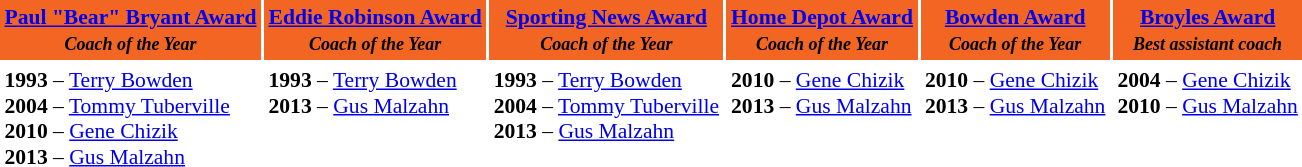<table cellpadding="3" style="font-size:.9em">
<tr>
<th style="background:#F26522"><a href='#'>Paul "Bear" Bryant Award</a><br><small><em>Coach of the Year</em></small></th>
<th style="background:#F26522"><a href='#'>Eddie Robinson Award</a><br><small><em>Coach of the Year</em></small></th>
<th style="background:#F26522"><a href='#'>Sporting News Award</a><br><small><em>Coach of the Year</em></small></th>
<th style="background:#F26522"><a href='#'>Home Depot Award</a><br><small><em>Coach of the Year</em></small></th>
<th style="background:#F26522"><a href='#'>Bowden Award</a><br><small><em>Coach of the Year</em></small></th>
<th style="background:#F26522"><a href='#'>Broyles Award</a><br><small><em>Best assistant coach</em></small></th>
</tr>
<tr style="vertical-align:top;">
<td><strong>1993</strong> – <a href='#'>Terry Bowden</a><br><strong>2004</strong> – <a href='#'>Tommy Tuberville</a><br><strong>2010</strong> – <a href='#'>Gene Chizik</a><br><strong>2013</strong> – <a href='#'>Gus Malzahn</a></td>
<td><strong>1993</strong> – <a href='#'>Terry Bowden</a><br><strong>2013</strong> – <a href='#'>Gus Malzahn</a></td>
<td><strong>1993</strong> – <a href='#'>Terry Bowden</a><br><strong>2004</strong> – <a href='#'>Tommy Tuberville</a><br><strong>2013</strong> – <a href='#'>Gus Malzahn</a></td>
<td><strong>2010</strong> – <a href='#'>Gene Chizik</a><br><strong>2013</strong> – <a href='#'>Gus Malzahn</a></td>
<td><strong>2010</strong> – <a href='#'>Gene Chizik</a><br><strong>2013</strong> – <a href='#'>Gus Malzahn</a></td>
<td><strong>2004</strong> – <a href='#'>Gene Chizik</a><br><strong>2010</strong> – <a href='#'>Gus Malzahn</a></td>
</tr>
</table>
